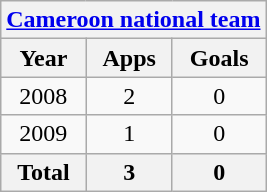<table class="wikitable" style="text-align:center">
<tr>
<th colspan=3><a href='#'>Cameroon national team</a></th>
</tr>
<tr>
<th>Year</th>
<th>Apps</th>
<th>Goals</th>
</tr>
<tr>
<td>2008</td>
<td>2</td>
<td>0</td>
</tr>
<tr>
<td>2009</td>
<td>1</td>
<td>0</td>
</tr>
<tr>
<th>Total</th>
<th>3</th>
<th>0</th>
</tr>
</table>
